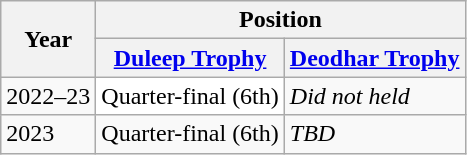<table class="wikitable">
<tr>
<th rowspan="2">Year</th>
<th colspan="2">Position</th>
</tr>
<tr>
<th><a href='#'>Duleep Trophy</a></th>
<th><a href='#'>Deodhar Trophy</a></th>
</tr>
<tr>
<td>2022–23</td>
<td style="background: #ffffff;">Quarter-final (6th)</td>
<td><em>Did not held</em></td>
</tr>
<tr>
<td>2023</td>
<td>Quarter-final (6th)</td>
<td><em>TBD</em></td>
</tr>
</table>
